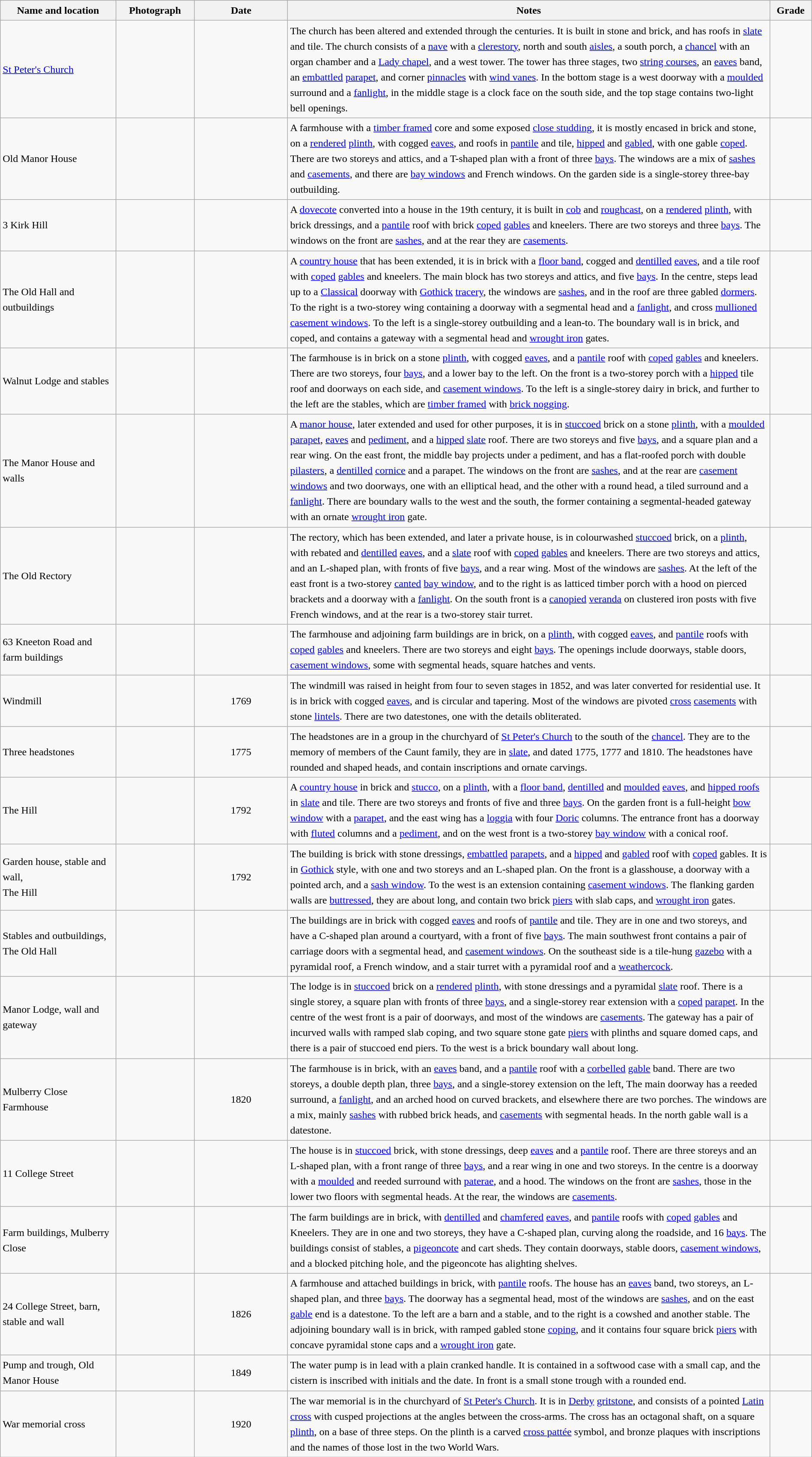<table class="wikitable sortable plainrowheaders" style="width:100%; border:0px; text-align:left; line-height:150%">
<tr>
<th scope="col"  style="width:150px">Name and location</th>
<th scope="col"  style="width:100px" class="unsortable">Photograph</th>
<th scope="col"  style="width:120px">Date</th>
<th scope="col"  style="width:650px" class="unsortable">Notes</th>
<th scope="col"  style="width:50px">Grade</th>
</tr>
<tr>
<td><a href='#'>St Peter's Church</a><br><small></small></td>
<td></td>
<td align="center"></td>
<td>The church has been altered and extended through the centuries.  It is built in stone and brick, and has roofs in <a href='#'>slate</a> and tile.  The church consists of a <a href='#'>nave</a> with a <a href='#'>clerestory</a>, north and south <a href='#'>aisles</a>, a south porch, a <a href='#'>chancel</a> with an organ chamber and a <a href='#'>Lady chapel</a>, and a west tower.  The tower has three stages, two <a href='#'>string courses</a>, an <a href='#'>eaves</a> band, an <a href='#'>embattled</a> <a href='#'>parapet</a>, and corner <a href='#'>pinnacles</a> with <a href='#'>wind vanes</a>.  In the bottom stage is a west doorway with a <a href='#'>moulded</a> surround and a <a href='#'>fanlight</a>, in the middle stage is a clock face on the south side, and the top stage contains two-light bell openings.</td>
<td align="center" ></td>
</tr>
<tr>
<td>Old Manor House<br><small></small></td>
<td></td>
<td align="center"></td>
<td>A farmhouse with a <a href='#'>timber framed</a> core and some exposed <a href='#'>close studding</a>, it is mostly encased in brick and stone, on a <a href='#'>rendered</a> <a href='#'>plinth</a>, with cogged <a href='#'>eaves</a>, and roofs in <a href='#'>pantile</a> and tile, <a href='#'>hipped</a> and <a href='#'>gabled</a>, with one gable <a href='#'>coped</a>.  There are two storeys and attics, and a T-shaped plan with a front of three <a href='#'>bays</a>.  The windows are a mix of <a href='#'>sashes</a> and <a href='#'>casements</a>, and there are <a href='#'>bay windows</a> and French windows.  On the garden side is a single-storey three-bay outbuilding.</td>
<td align="center" ></td>
</tr>
<tr>
<td>3 Kirk Hill<br><small></small></td>
<td></td>
<td align="center"></td>
<td>A <a href='#'>dovecote</a> converted into a house in the 19th century, it is built in <a href='#'>cob</a> and <a href='#'>roughcast</a>, on a <a href='#'>rendered</a> <a href='#'>plinth</a>, with brick dressings, and a <a href='#'>pantile</a> roof with brick <a href='#'>coped</a> <a href='#'>gables</a> and kneelers.  There are two storeys and three <a href='#'>bays</a>.  The windows on the front are <a href='#'>sashes</a>, and at the rear they are <a href='#'>casements</a>.</td>
<td align="center" ></td>
</tr>
<tr>
<td>The Old Hall and outbuildings<br><small></small></td>
<td></td>
<td align="center"></td>
<td>A <a href='#'>country house</a> that has been extended, it is in brick with a <a href='#'>floor band</a>, cogged and <a href='#'>dentilled</a> <a href='#'>eaves</a>, and a tile roof with <a href='#'>coped</a> <a href='#'>gables</a> and kneelers.  The main block has two storeys and attics, and five <a href='#'>bays</a>.  In the centre, steps lead up to a <a href='#'>Classical</a> doorway with <a href='#'>Gothick</a> <a href='#'>tracery</a>, the windows are <a href='#'>sashes</a>, and in the roof are three gabled <a href='#'>dormers</a>.  To the right is a two-storey wing containing a doorway with a segmental head and a <a href='#'>fanlight</a>, and cross <a href='#'>mullioned</a> <a href='#'>casement windows</a>.  To the left is a single-storey outbuilding and a lean-to.  The boundary wall is in brick, and coped, and contains a gateway with a segmental head and <a href='#'>wrought iron</a> gates.</td>
<td align="center" ></td>
</tr>
<tr>
<td>Walnut Lodge and stables<br><small></small></td>
<td></td>
<td align="center"></td>
<td>The farmhouse is in brick on a stone <a href='#'>plinth</a>, with cogged <a href='#'>eaves</a>, and a <a href='#'>pantile</a> roof with <a href='#'>coped</a> <a href='#'>gables</a> and kneelers.  There are two storeys, four <a href='#'>bays</a>, and a lower bay to the left.  On the front is a two-storey porch with a <a href='#'>hipped</a> tile roof and doorways on each side, and <a href='#'>casement windows</a>.  To the left is a single-storey dairy in brick, and further to the left are the stables, which are <a href='#'>timber framed</a> with <a href='#'>brick nogging</a>.</td>
<td align="center" ></td>
</tr>
<tr>
<td>The Manor House and walls<br><small></small></td>
<td></td>
<td align="center"></td>
<td>A <a href='#'>manor house</a>, later extended and used for other purposes, it is in <a href='#'>stuccoed</a> brick on a stone <a href='#'>plinth</a>, with a <a href='#'>moulded</a> <a href='#'>parapet</a>, <a href='#'>eaves</a> and <a href='#'>pediment</a>, and a <a href='#'>hipped</a> <a href='#'>slate</a> roof.  There are two storeys and five <a href='#'>bays</a>, and a square plan and a rear wing.  On the east front, the middle bay projects under a pediment, and has a flat-roofed porch with double <a href='#'>pilasters</a>, a <a href='#'>dentilled</a> <a href='#'>cornice</a> and a parapet.  The windows on the front are <a href='#'>sashes</a>, and at the rear are <a href='#'>casement windows</a> and two doorways, one with an elliptical head, and the other with a round head, a tiled surround and a <a href='#'>fanlight</a>.  There are boundary walls to the west and the south, the former containing a segmental-headed gateway with an ornate <a href='#'>wrought iron</a> gate.</td>
<td align="center" ></td>
</tr>
<tr>
<td>The Old Rectory<br><small></small></td>
<td></td>
<td align="center"></td>
<td>The rectory, which has been extended, and later a private house, is in colourwashed <a href='#'>stuccoed</a> brick, on a <a href='#'>plinth</a>, with rebated and <a href='#'>dentilled</a> <a href='#'>eaves</a>, and a <a href='#'>slate</a> roof with <a href='#'>coped</a> <a href='#'>gables</a> and kneelers.  There are two storeys and attics, and an L-shaped plan, with fronts of five <a href='#'>bays</a>, and a rear wing.  Most of the windows are <a href='#'>sashes</a>.  At the left of the east front is a two-storey <a href='#'>canted</a> <a href='#'>bay window</a>, and to the right is as latticed timber porch  with a hood on pierced brackets and a doorway with a <a href='#'>fanlight</a>.  On the south front is a <a href='#'>canopied</a> <a href='#'>veranda</a> on clustered iron posts with five French windows, and at the rear is a two-storey stair turret.</td>
<td align="center" ></td>
</tr>
<tr>
<td>63 Kneeton Road and farm buildings<br><small></small></td>
<td></td>
<td align="center"></td>
<td>The farmhouse and adjoining farm buildings are in brick, on a <a href='#'>plinth</a>, with cogged <a href='#'>eaves</a>, and <a href='#'>pantile</a> roofs with <a href='#'>coped</a> <a href='#'>gables</a> and kneelers.  There are two storeys and eight <a href='#'>bays</a>.  The openings include doorways, stable doors, <a href='#'>casement windows</a>, some with segmental heads, square hatches and vents.</td>
<td align="center" ></td>
</tr>
<tr>
<td>Windmill<br><small></small></td>
<td></td>
<td align="center">1769</td>
<td>The windmill was raised in height from four to seven stages in 1852, and was later converted for residential use.  It is in brick with cogged <a href='#'>eaves</a>, and is circular and tapering.  Most of the windows are pivoted <a href='#'>cross</a> <a href='#'>casements</a> with stone <a href='#'>lintels</a>.  There are two datestones, one with the details obliterated.</td>
<td align="center" ></td>
</tr>
<tr>
<td>Three headstones<br><small></small></td>
<td></td>
<td align="center">1775</td>
<td>The headstones are in a group in the churchyard of <a href='#'>St Peter's Church</a> to the south of the <a href='#'>chancel</a>.  They are to the memory of members of the Caunt family, they are in <a href='#'>slate</a>, and dated 1775, 1777 and 1810.  The headstones have rounded and shaped heads, and contain inscriptions and ornate carvings.</td>
<td align="center" ></td>
</tr>
<tr>
<td>The Hill<br><small></small></td>
<td></td>
<td align="center">1792</td>
<td>A <a href='#'>country house</a> in brick and <a href='#'>stucco</a>, on a <a href='#'>plinth</a>, with a <a href='#'>floor band</a>, <a href='#'>dentilled</a> and <a href='#'>moulded</a> <a href='#'>eaves</a>, and <a href='#'>hipped roofs</a> in <a href='#'>slate</a> and tile.  There are two storeys and fronts of five and three <a href='#'>bays</a>.  On the garden front is a full-height <a href='#'>bow window</a> with a <a href='#'>parapet</a>, and the east wing has a <a href='#'>loggia</a> with four <a href='#'>Doric</a> columns.  The entrance front has a doorway with <a href='#'>fluted</a> columns and a <a href='#'>pediment</a>, and on the west front is a two-storey <a href='#'>bay window</a> with a conical roof.</td>
<td align="center" ></td>
</tr>
<tr>
<td>Garden house, stable and wall,<br>The Hill<br><small></small></td>
<td></td>
<td align="center">1792</td>
<td>The building is brick with stone dressings, <a href='#'>embattled</a> <a href='#'>parapets</a>, and a <a href='#'>hipped</a> and <a href='#'>gabled</a> roof with <a href='#'>coped</a> gables.  It is in <a href='#'>Gothick</a> style, with one and two storeys and an L-shaped plan.  On the front is a glasshouse, a doorway with a pointed arch, and a <a href='#'>sash window</a>.  To the west is an extension containing <a href='#'>casement windows</a>.  The flanking garden walls are <a href='#'>buttressed</a>, they are about  long, and contain two brick <a href='#'>piers</a> with slab caps, and <a href='#'>wrought iron</a> gates.</td>
<td align="center" ></td>
</tr>
<tr>
<td>Stables and outbuildings,<br>The Old Hall<br><small></small></td>
<td></td>
<td align="center"></td>
<td>The buildings are in brick with cogged <a href='#'>eaves</a> and roofs of <a href='#'>pantile</a> and tile.  They are in one and two storeys, and have a C-shaped plan around a courtyard, with a front of five <a href='#'>bays</a>.  The main southwest front contains a pair of carriage doors with a segmental head, and <a href='#'>casement windows</a>.  On the southeast side is a tile-hung <a href='#'>gazebo</a> with a pyramidal roof, a French window, and a stair turret with a pyramidal roof and a <a href='#'>weathercock</a>.</td>
<td align="center" ></td>
</tr>
<tr>
<td>Manor Lodge, wall and gateway<br><small></small></td>
<td></td>
<td align="center"></td>
<td>The lodge is in <a href='#'>stuccoed</a> brick on a <a href='#'>rendered</a> <a href='#'>plinth</a>, with stone dressings and a pyramidal <a href='#'>slate</a> roof.  There is a single storey, a square plan with fronts of three <a href='#'>bays</a>, and a single-storey rear extension with a <a href='#'>coped</a> <a href='#'>parapet</a>.  In the centre of the west front is a pair of doorways, and most of the windows are <a href='#'>casements</a>. The gateway has a pair of incurved walls with ramped slab coping, and two square stone gate <a href='#'>piers</a> with plinths and square domed caps, and there is a pair of stuccoed end piers.  To the west is a brick boundary wall about  long.</td>
<td align="center" ></td>
</tr>
<tr>
<td>Mulberry Close Farmhouse<br><small></small></td>
<td></td>
<td align="center">1820</td>
<td>The farmhouse is in brick, with an <a href='#'>eaves</a> band, and a <a href='#'>pantile</a> roof with a <a href='#'>corbelled</a> <a href='#'>gable</a> band.  There are two storeys, a double depth plan, three <a href='#'>bays</a>, and a single-storey extension on the left,  The main doorway has a reeded surround, a <a href='#'>fanlight</a>, and an arched hood on curved brackets, and elsewhere there are two porches.  The windows are a mix, mainly <a href='#'>sashes</a> with rubbed brick heads, and <a href='#'>casements</a> with segmental heads.  In the north gable wall is a datestone.</td>
<td align="center" ></td>
</tr>
<tr>
<td>11 College Street<br><small></small></td>
<td></td>
<td align="center"></td>
<td>The house is in <a href='#'>stuccoed</a> brick, with stone dressings, deep <a href='#'>eaves</a> and a <a href='#'>pantile</a> roof.  There are three storeys and an L-shaped plan, with a front range of three <a href='#'>bays</a>, and a rear wing in one and two storeys.  In the centre is a doorway with a <a href='#'>moulded</a> and reeded surround with <a href='#'>paterae</a>, and a hood.  The windows on the front are <a href='#'>sashes</a>, those in the lower two floors with segmental heads.  At the rear, the windows are <a href='#'>casements</a>.</td>
<td align="center" ></td>
</tr>
<tr>
<td>Farm buildings, Mulberry Close<br><small></small></td>
<td></td>
<td align="center"></td>
<td>The farm buildings are in brick, with <a href='#'>dentilled</a> and <a href='#'>chamfered</a> <a href='#'>eaves</a>, and <a href='#'>pantile</a> roofs with <a href='#'>coped</a> <a href='#'>gables</a> and Kneelers.  They are in one and two storeys, they have a C-shaped plan, curving along the roadside, and 16 <a href='#'>bays</a>.  The buildings consist of stables, a <a href='#'>pigeoncote</a> and cart sheds.  They contain doorways, stable doors, <a href='#'>casement windows</a>, and a blocked pitching hole, and the pigeoncote has alighting shelves.</td>
<td align="center" ></td>
</tr>
<tr>
<td>24 College Street, barn, stable and wall<br><small></small></td>
<td></td>
<td align="center">1826</td>
<td>A farmhouse and attached buildings in brick, with <a href='#'>pantile</a> roofs.  The house has an <a href='#'>eaves</a> band, two storeys, an L-shaped plan, and three <a href='#'>bays</a>.  The doorway has a segmental head, most of the windows are <a href='#'>sashes</a>, and on the east <a href='#'>gable</a> end is a datestone.  To the left are a barn and a stable, and to the right is a cowshed and another stable.  The adjoining boundary wall is in brick, with ramped gabled stone <a href='#'>coping</a>, and it contains four square brick <a href='#'>piers</a> with concave pyramidal stone caps and a <a href='#'>wrought iron</a> gate.</td>
<td align="center" ></td>
</tr>
<tr>
<td>Pump and trough, Old Manor House<br><small></small></td>
<td></td>
<td align="center">1849</td>
<td>The water pump is in lead with a plain cranked handle.  It is contained in a softwood case with a small cap, and the cistern is inscribed with initials and the date.  In front is a small stone trough with a rounded end.</td>
<td align="center" ></td>
</tr>
<tr>
<td>War memorial cross<br><small></small></td>
<td></td>
<td align="center">1920</td>
<td>The war memorial is in the churchyard of <a href='#'>St Peter's Church</a>.  It is in <a href='#'>Derby</a> <a href='#'>gritstone</a>, and consists of a pointed <a href='#'>Latin cross</a> with cusped projections at the angles between the cross-arms.  The cross has an octagonal shaft, on a square <a href='#'>plinth</a>, on a base of three steps.  On the plinth is a carved <a href='#'>cross pattée</a> symbol, and bronze plaques with inscriptions and the names of those lost in the two World Wars.</td>
<td align="center" ></td>
</tr>
<tr>
</tr>
</table>
